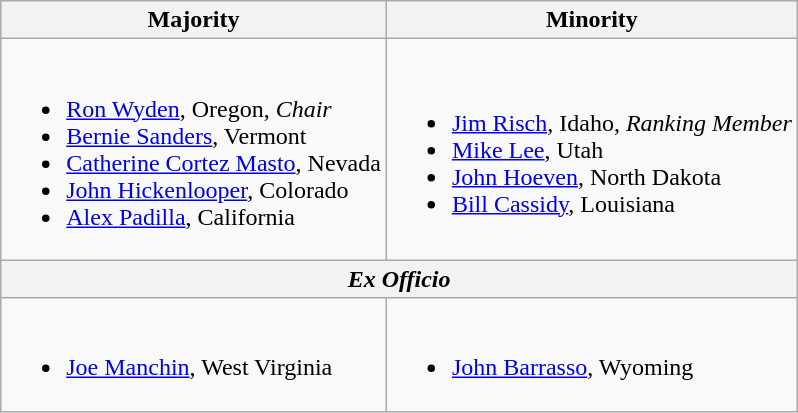<table class=wikitable>
<tr>
<th>Majority</th>
<th>Minority</th>
</tr>
<tr>
<td><br><ul><li><a href='#'>Ron Wyden</a>, Oregon, <em>Chair</em></li><li><span><a href='#'>Bernie Sanders</a>, Vermont</span></li><li><a href='#'>Catherine Cortez Masto</a>, Nevada</li><li><a href='#'>John Hickenlooper</a>, Colorado</li><li><a href='#'>Alex Padilla</a>, California</li></ul></td>
<td><br><ul><li><a href='#'>Jim Risch</a>, Idaho, <em>Ranking Member</em></li><li><a href='#'>Mike Lee</a>, Utah</li><li><a href='#'>John Hoeven</a>, North Dakota</li><li><a href='#'>Bill Cassidy</a>, Louisiana</li></ul></td>
</tr>
<tr>
<th colspan=2><em>Ex Officio</em></th>
</tr>
<tr>
<td><br><ul><li><span><a href='#'>Joe Manchin</a>, West Virginia</span></li></ul></td>
<td><br><ul><li><a href='#'>John Barrasso</a>, Wyoming</li></ul></td>
</tr>
</table>
